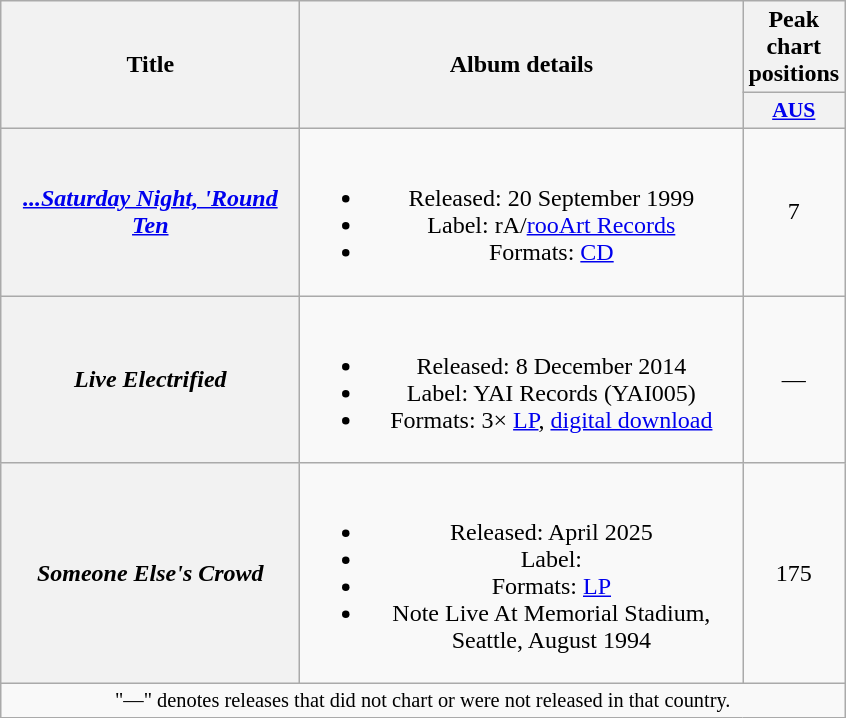<table class="wikitable plainrowheaders" style="text-align:center;">
<tr>
<th scope="col" rowspan="2" style="width:12em;">Title</th>
<th scope="col" rowspan="2" style="width:18em;">Album details</th>
<th scope="col" colspan="1">Peak chart positions</th>
</tr>
<tr>
<th scope="col" style="width:3em;font-size:90%;"><a href='#'>AUS</a><br></th>
</tr>
<tr>
<th scope="row"><em><a href='#'>...Saturday Night, 'Round Ten</a></em></th>
<td><br><ul><li>Released: 20 September 1999</li><li>Label: rA/<a href='#'>rooArt Records</a></li><li>Formats: <a href='#'>CD</a></li></ul></td>
<td>7</td>
</tr>
<tr>
<th scope="row"><em>Live Electrified</em></th>
<td><br><ul><li>Released: 8 December 2014</li><li>Label: YAI Records (YAI005)</li><li>Formats: 3× <a href='#'>LP</a>, <a href='#'>digital download</a></li></ul></td>
<td>—</td>
</tr>
<tr>
<th scope="row"><em>Someone Else's Crowd</em></th>
<td><br><ul><li>Released: April 2025</li><li>Label:</li><li>Formats: <a href='#'>LP</a></li><li>Note Live At Memorial Stadium, Seattle, August 1994</li></ul></td>
<td>175</td>
</tr>
<tr>
<td colspan="3" style="text-align:center; font-size:85%">"—" denotes releases that did not chart or were not released in that country.</td>
</tr>
</table>
